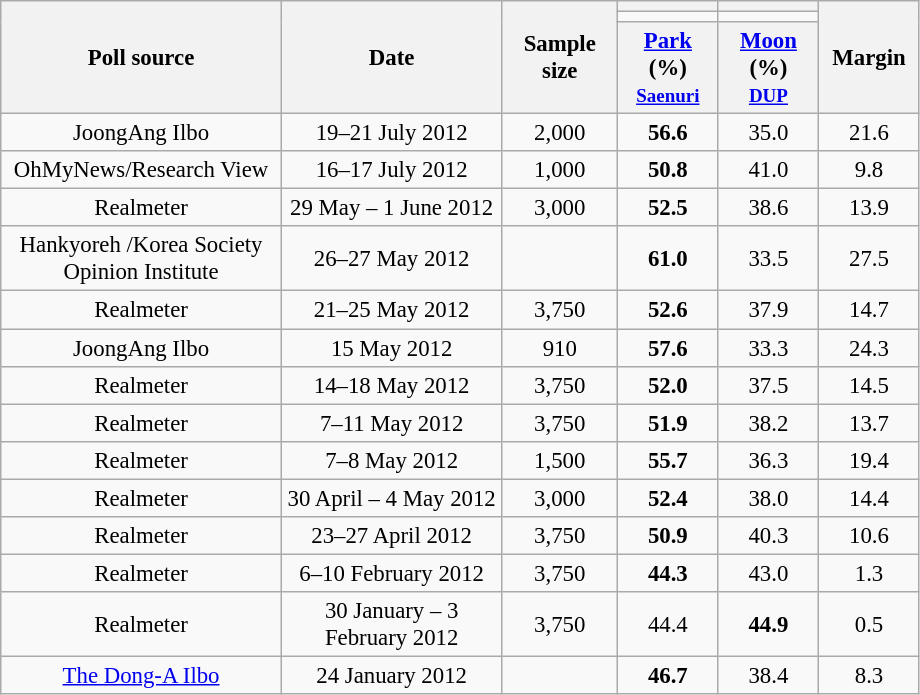<table class="wikitable" style="text-align: center; font-size: 95%;">
<tr>
<th rowspan="3" style="width:180px;">Poll source</th>
<th rowspan="3" style="width:140px;">Date</th>
<th rowspan="3" style="width:70px;">Sample size</th>
<th width=60px></th>
<th width=60px></th>
<th rowspan="3" style="width:60px;">Margin</th>
</tr>
<tr>
<td bgcolor=></td>
<td bgcolor=></td>
</tr>
<tr>
<th><a href='#'>Park</a> (%)<br><small><a href='#'>Saenuri</a></small></th>
<th><a href='#'>Moon</a> (%)<br><small><a href='#'>DUP</a></small></th>
</tr>
<tr>
<td>JoongAng Ilbo</td>
<td>19–21 July 2012</td>
<td>2,000</td>
<td><strong>56.6</strong></td>
<td>35.0</td>
<td>21.6</td>
</tr>
<tr>
<td>OhMyNews/Research View</td>
<td>16–17 July 2012</td>
<td>1,000</td>
<td><strong>50.8</strong></td>
<td>41.0</td>
<td>9.8</td>
</tr>
<tr>
<td>Realmeter</td>
<td>29 May – 1 June 2012</td>
<td>3,000</td>
<td><strong>52.5</strong></td>
<td>38.6</td>
<td>13.9</td>
</tr>
<tr>
<td>Hankyoreh /Korea Society Opinion Institute</td>
<td>26–27 May 2012</td>
<td></td>
<td><strong>61.0</strong></td>
<td>33.5</td>
<td>27.5</td>
</tr>
<tr>
<td>Realmeter</td>
<td>21–25 May 2012</td>
<td>3,750</td>
<td><strong>52.6</strong></td>
<td>37.9</td>
<td>14.7</td>
</tr>
<tr>
<td>JoongAng Ilbo</td>
<td>15 May 2012</td>
<td>910</td>
<td><strong>57.6</strong></td>
<td>33.3</td>
<td>24.3</td>
</tr>
<tr>
<td>Realmeter</td>
<td>14–18 May 2012</td>
<td>3,750</td>
<td><strong>52.0</strong></td>
<td>37.5</td>
<td>14.5</td>
</tr>
<tr>
<td>Realmeter</td>
<td>7–11 May 2012</td>
<td>3,750</td>
<td><strong>51.9</strong></td>
<td>38.2</td>
<td>13.7</td>
</tr>
<tr>
<td>Realmeter</td>
<td>7–8 May 2012</td>
<td>1,500</td>
<td><strong>55.7</strong></td>
<td>36.3</td>
<td>19.4</td>
</tr>
<tr>
<td>Realmeter</td>
<td>30 April – 4 May 2012</td>
<td>3,000</td>
<td><strong>52.4</strong></td>
<td>38.0</td>
<td>14.4</td>
</tr>
<tr>
<td>Realmeter</td>
<td>23–27 April 2012</td>
<td>3,750</td>
<td><strong>50.9</strong></td>
<td>40.3</td>
<td>10.6</td>
</tr>
<tr>
<td>Realmeter</td>
<td>6–10 February 2012</td>
<td>3,750</td>
<td><strong>44.3</strong></td>
<td>43.0</td>
<td>1.3</td>
</tr>
<tr>
<td>Realmeter</td>
<td>30 January – 3 February 2012</td>
<td>3,750</td>
<td>44.4</td>
<td><strong>44.9</strong></td>
<td>0.5</td>
</tr>
<tr>
<td><a href='#'>The Dong-A Ilbo</a></td>
<td>24 January 2012</td>
<td></td>
<td><strong>46.7</strong></td>
<td>38.4</td>
<td>8.3</td>
</tr>
</table>
